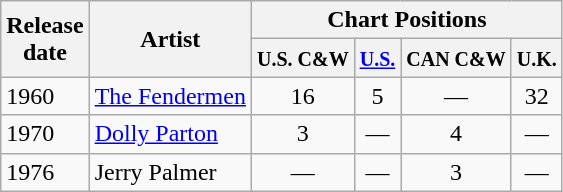<table class="wikitable">
<tr>
<th rowspan="2">Release<br>date</th>
<th rowspan="2">Artist</th>
<th colspan="5">Chart Positions</th>
</tr>
<tr>
<th><small>U.S. C&W</small></th>
<th><small><a href='#'>U.S.</a></small></th>
<th><small>CAN C&W</small></th>
<th><small>U.K.</small></th>
</tr>
<tr>
<td>1960</td>
<td><a href='#'>The Fendermen</a></td>
<td style="text-align:center;">16</td>
<td style="text-align:center;">5</td>
<td style="text-align:center;">—</td>
<td style="text-align:center;">32</td>
</tr>
<tr>
<td>1970</td>
<td><a href='#'>Dolly Parton</a></td>
<td style="text-align:center;">3</td>
<td style="text-align:center;">—</td>
<td style="text-align:center;">4</td>
<td style="text-align:center;">—</td>
</tr>
<tr>
<td>1976</td>
<td>Jerry Palmer</td>
<td style="text-align:center;">—</td>
<td style="text-align:center;">—</td>
<td style="text-align:center;">3</td>
<td style="text-align:center;">—</td>
</tr>
</table>
